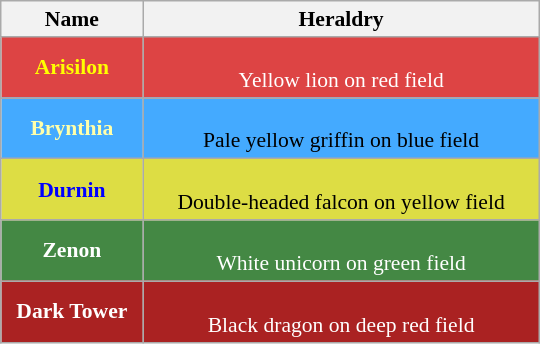<table class="wikitable floatright" style="font-size:90%;text-align:center;width:25em;">
<tr>
<th>Name</th>
<th>Heraldry</th>
</tr>
<tr>
<th style="background:#d44;color:#ff0;">Arisilon</th>
<td style="background:#d44;color:#fff;"><br>Yellow lion on red field</td>
</tr>
<tr>
<th style="background:#4af;color:#ffa;">Brynthia</th>
<td style="background:#4af;"><br>Pale yellow griffin on blue field</td>
</tr>
<tr>
<th style="background:#dd4;color:#00f;">Durnin</th>
<td style="background:#dd4;"><br>Double-headed falcon on yellow field</td>
</tr>
<tr>
<th style="background:#484;color:#fff;">Zenon</th>
<td style="background:#484;color:#fff;"><br>White unicorn on green field</td>
</tr>
<tr>
<th style="background:#a22;color:#fff;">Dark Tower</th>
<td style="background:#a22;color:#fff;"><br>Black dragon on deep red field</td>
</tr>
</table>
